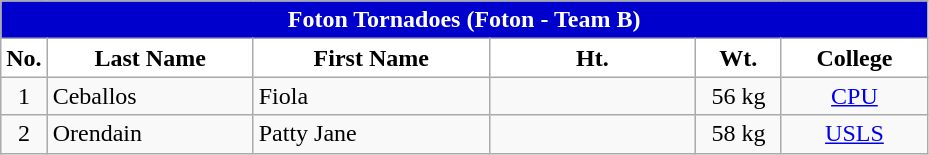<table class="wikitable collapsible autocollapse"  style="text-align:center;">
<tr>
<th colspan="9" style= "background:#0000CD; color:white; text-align: center"><strong>Foton Tornadoes (Foton - Team B)</strong></th>
</tr>
<tr>
<th width=3px style="background: White; color: Black; text-align: center"><strong>No.</strong></th>
<th width=130px style="background: White; color: Black">Last Name</th>
<th width=150px style="background: White; color: Black">First Name</th>
<th width=130px style="background: White; color: Black">Ht.</th>
<th width=50px style="background: White; color: Black">Wt.</th>
<th width=90px style="background: White; color: Black">College</th>
</tr>
<tr>
<td>1</td>
<td style="text-align: left">Ceballos</td>
<td style="text-align: left">Fiola</td>
<td></td>
<td>56 kg</td>
<td><a href='#'>CPU</a></td>
</tr>
<tr>
<td>2</td>
<td style="text-align: left">Orendain</td>
<td style="text-align: left">Patty Jane</td>
<td></td>
<td>58 kg</td>
<td><a href='#'>USLS</a></td>
</tr>
</table>
